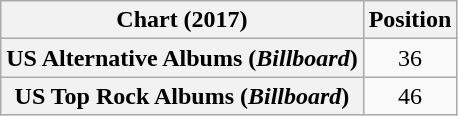<table class="wikitable sortable plainrowheaders">
<tr>
<th scope="col">Chart (2017)</th>
<th scope="col">Position</th>
</tr>
<tr>
<th scope="row">US Alternative Albums (<em>Billboard</em>)</th>
<td align="center">36</td>
</tr>
<tr>
<th scope="row">US Top Rock Albums (<em>Billboard</em>)</th>
<td align="center">46</td>
</tr>
</table>
